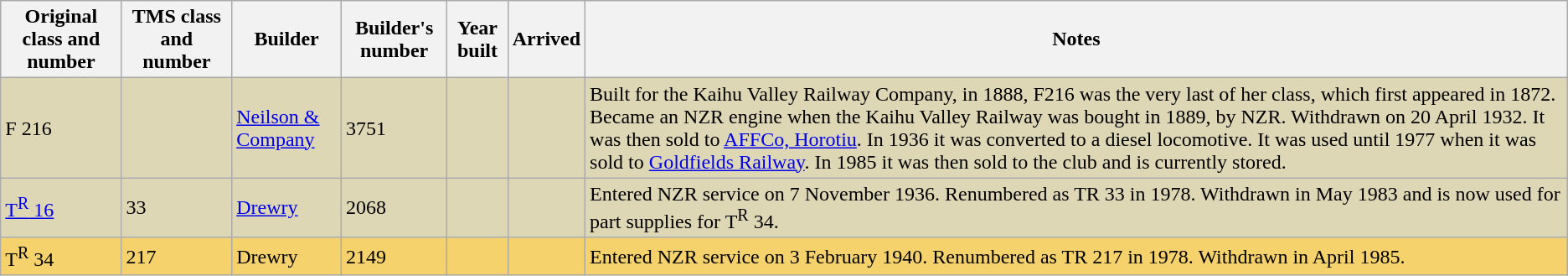<table class="sortable wikitable" border="1">
<tr>
<th>Original class and number</th>
<th>TMS class and number</th>
<th>Builder</th>
<th>Builder's number</th>
<th>Year built</th>
<th>Arrived</th>
<th>Notes</th>
</tr>
<tr style="background:#DED7B6;">
<td>F 216</td>
<td></td>
<td><a href='#'>Neilson & Company</a></td>
<td>3751</td>
<td></td>
<td></td>
<td>Built for the Kaihu Valley Railway Company, in 1888, F216 was the very last of her class, which first appeared in 1872. Became an NZR engine when the Kaihu Valley Railway was bought in 1889, by NZR. Withdrawn on 20 April 1932. It was then sold to <a href='#'>AFFCo, Horotiu</a>. In 1936 it was converted to a diesel locomotive. It was used until 1977 when it was sold to <a href='#'>Goldfields Railway</a>. In 1985 it was then sold to the club and is currently stored.</td>
</tr>
<tr style="background:#DED7B6;">
<td><a href='#'>T<sup>R</sup> 16</a></td>
<td>33</td>
<td><a href='#'>Drewry</a></td>
<td>2068</td>
<td></td>
<td></td>
<td>Entered NZR service on 7 November 1936. Renumbered as TR 33 in 1978. Withdrawn in May 1983 and is now used for part supplies for T<sup>R</sup> 34.</td>
</tr>
<tr style="background:#F5D26C;">
<td>T<sup>R</sup> 34</td>
<td>217</td>
<td>Drewry</td>
<td>2149</td>
<td></td>
<td></td>
<td>Entered NZR service on 3 February 1940. Renumbered as TR 217 in 1978. Withdrawn in April 1985.</td>
</tr>
</table>
